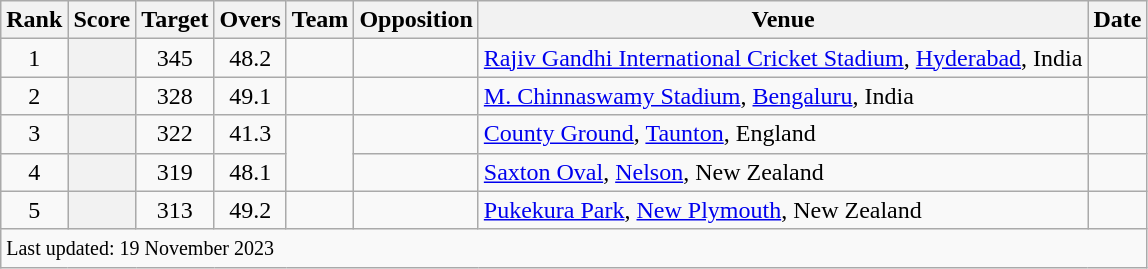<table class="wikitable plainrowheaders sortable">
<tr>
<th scope=col>Rank</th>
<th scope=col>Score</th>
<th scope=col>Target</th>
<th scope=col>Overs</th>
<th scope=col>Team</th>
<th scope=col>Opposition</th>
<th scope=col>Venue</th>
<th scope=col>Date</th>
</tr>
<tr>
<td align=center>1</td>
<th scope=row style=text-align:center;></th>
<td align=center>345</td>
<td align=center>48.2</td>
<td></td>
<td></td>
<td><a href='#'>Rajiv Gandhi International Cricket Stadium</a>, <a href='#'>Hyderabad</a>, India</td>
<td><a href='#'></a></td>
</tr>
<tr>
<td align=center>2</td>
<th scope=row style=text-align:center;></th>
<td align=center>328</td>
<td align=center>49.1</td>
<td></td>
<td></td>
<td><a href='#'>M. Chinnaswamy Stadium</a>, <a href='#'>Bengaluru</a>, India</td>
<td><a href='#'></a></td>
</tr>
<tr>
<td align=center>3</td>
<th scope=row style=text-align:center;></th>
<td align=center>322</td>
<td align=center>41.3</td>
<td rowspan=2></td>
<td></td>
<td><a href='#'>County Ground</a>, <a href='#'>Taunton</a>, England</td>
<td><a href='#'></a></td>
</tr>
<tr>
<td align=center>4</td>
<th scope=row style=text-align:center;></th>
<td align=center>319</td>
<td align=center>48.1</td>
<td></td>
<td><a href='#'>Saxton Oval</a>, <a href='#'>Nelson</a>, New Zealand</td>
<td><a href='#'></a></td>
</tr>
<tr>
<td align=center>5</td>
<th scope=row style=text-align:center;></th>
<td align=center>313</td>
<td align=center>49.2</td>
<td></td>
<td></td>
<td><a href='#'>Pukekura Park</a>, <a href='#'>New Plymouth</a>, New Zealand</td>
<td><a href='#'></a></td>
</tr>
<tr class=sortbottom>
<td colspan=8><small>Last updated: 19 November 2023</small></td>
</tr>
</table>
